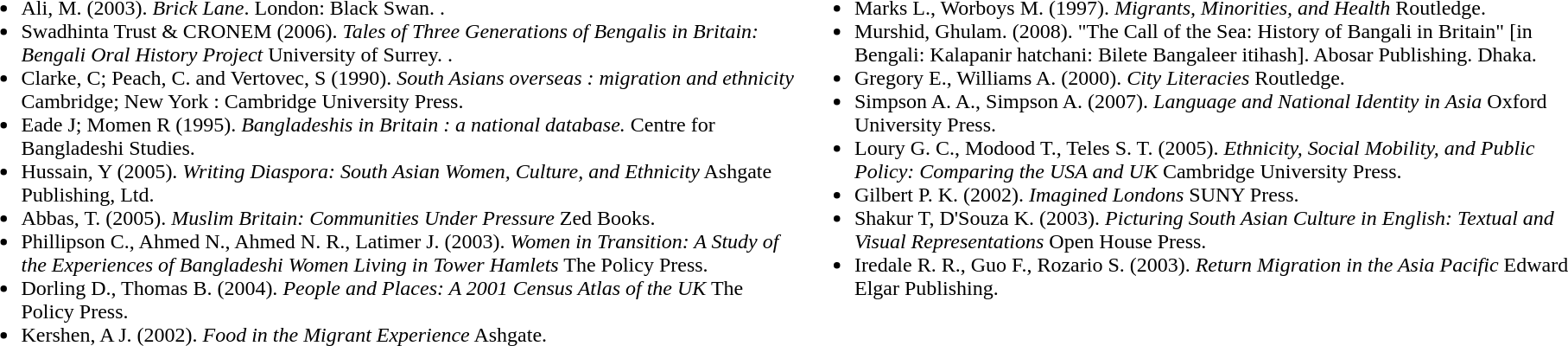<table>
<tr>
<td valign="top"><br><ul><li>Ali, M. (2003). <em>Brick Lane</em>. London: Black Swan. .</li><li>Swadhinta Trust & CRONEM (2006). <em>Tales of Three Generations of Bengalis in Britain: Bengali Oral History Project</em> University of Surrey. .</li><li>Clarke, C;  Peach, C. and Vertovec, S (1990). <em>South Asians overseas : migration and ethnicity</em> Cambridge; New York : Cambridge University Press. </li><li>Eade J;  Momen R (1995). <em>Bangladeshis in Britain : a national database.</em> Centre for Bangladeshi Studies. </li><li>Hussain, Y (2005). <em>Writing Diaspora: South Asian Women, Culture, and Ethnicity</em> Ashgate Publishing, Ltd. </li><li>Abbas, T. (2005). <em>Muslim Britain: Communities Under Pressure</em> Zed Books. </li><li>Phillipson C., Ahmed N., Ahmed N. R., Latimer J. (2003). <em>Women in Transition: A Study of the Experiences of Bangladeshi Women Living in Tower Hamlets</em> The Policy Press. </li><li>Dorling D., Thomas B. (2004). <em>People and Places: A 2001 Census Atlas of the UK</em> The Policy Press. </li><li>Kershen, A J. (2002). <em>Food in the Migrant Experience</em> Ashgate. </li></ul></td>
<td valign="top"><br><ul><li>Marks L., Worboys M. (1997). <em>Migrants, Minorities, and Health</em> Routledge. </li><li>Murshid, Ghulam. (2008). "The Call of the Sea: History of Bangali in Britain" [in Bengali: Kalapanir hatchani: Bilete Bangaleer itihash]. Abosar Publishing. Dhaka.</li><li>Gregory E., Williams A. (2000). <em>City Literacies</em> Routledge. </li><li>Simpson A. A., Simpson A. (2007). <em>Language and National Identity in Asia</em> Oxford University Press. </li><li>Loury G. C., Modood T., Teles S. T. (2005). <em>Ethnicity, Social Mobility, and Public Policy: Comparing the USA and UK</em> Cambridge University Press. </li><li>Gilbert P. K. (2002). <em>Imagined Londons</em> SUNY Press. </li><li>Shakur T, D'Souza K. (2003). <em>Picturing South Asian Culture in English: Textual and Visual Representations</em> Open House Press. </li><li>Iredale R. R., Guo F., Rozario S. (2003). <em>Return Migration in the Asia Pacific</em> Edward Elgar Publishing. </li></ul></td>
</tr>
</table>
